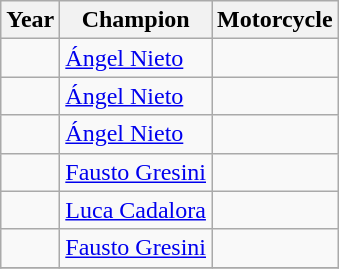<table class="wikitable">
<tr>
<th>Year</th>
<th>Champion</th>
<th>Motorcycle</th>
</tr>
<tr>
<td></td>
<td> <a href='#'>Ángel Nieto</a></td>
<td></td>
</tr>
<tr>
<td></td>
<td> <a href='#'>Ángel Nieto</a></td>
<td></td>
</tr>
<tr>
<td></td>
<td> <a href='#'>Ángel Nieto</a></td>
<td></td>
</tr>
<tr>
<td></td>
<td> <a href='#'>Fausto Gresini</a></td>
<td></td>
</tr>
<tr>
<td></td>
<td> <a href='#'>Luca Cadalora</a></td>
<td></td>
</tr>
<tr>
<td></td>
<td> <a href='#'>Fausto Gresini</a></td>
<td></td>
</tr>
<tr>
</tr>
</table>
